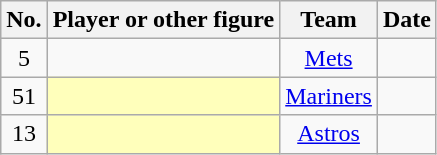<table class="wikitable sortable plainrowheaders" style="text-align:center">
<tr>
<th scope="col">No.</th>
<th scope="col">Player or other figure</th>
<th scope="col">Team</th>
<th scope="col">Date</th>
</tr>
<tr>
<td>5</td>
<td></td>
<td><a href='#'>Mets</a></td>
<td></td>
</tr>
<tr>
<td>51</td>
<td style="background:#ffb;"></td>
<td><a href='#'>Mariners</a></td>
<td></td>
</tr>
<tr>
<td>13</td>
<td style="background:#ffb;"></td>
<td><a href='#'>Astros</a></td>
<td></td>
</tr>
</table>
